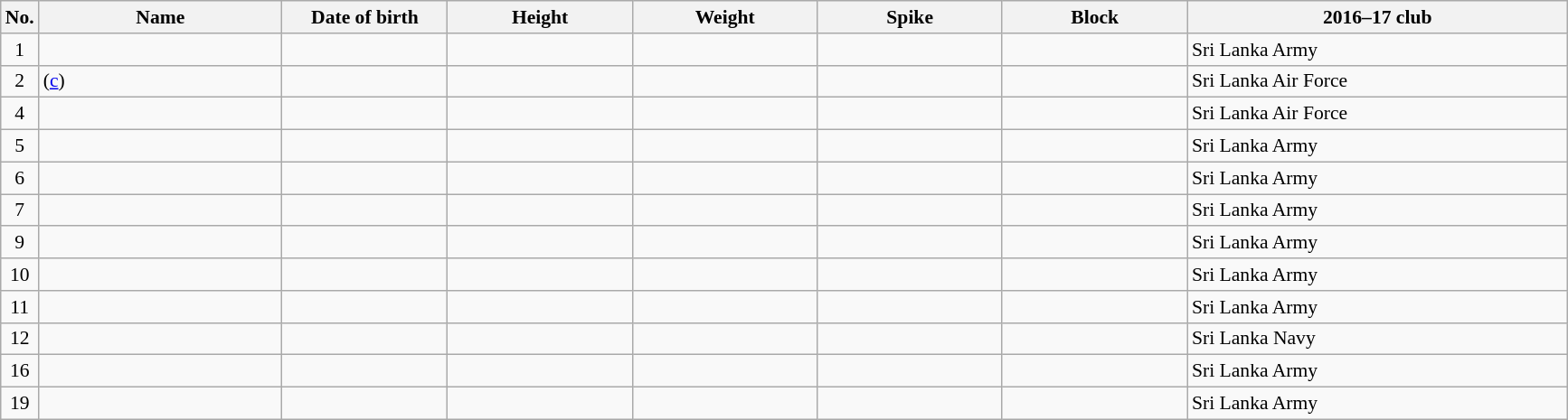<table class="wikitable sortable" style="font-size:90%; text-align:center;">
<tr>
<th>No.</th>
<th style="width:12em">Name</th>
<th style="width:8em">Date of birth</th>
<th style="width:9em">Height</th>
<th style="width:9em">Weight</th>
<th style="width:9em">Spike</th>
<th style="width:9em">Block</th>
<th style="width:19em">2016–17 club</th>
</tr>
<tr>
<td>1</td>
<td align=left></td>
<td align=right></td>
<td></td>
<td></td>
<td></td>
<td></td>
<td align="left"> Sri Lanka Army</td>
</tr>
<tr>
<td>2</td>
<td align=left> (<a href='#'>c</a>)</td>
<td align="right"></td>
<td></td>
<td></td>
<td></td>
<td></td>
<td align="left"> Sri Lanka Air Force</td>
</tr>
<tr>
<td>4</td>
<td align=left></td>
<td align=right></td>
<td></td>
<td></td>
<td></td>
<td></td>
<td align="left"> Sri Lanka Air Force</td>
</tr>
<tr>
<td>5</td>
<td align=left></td>
<td align=right></td>
<td></td>
<td></td>
<td></td>
<td></td>
<td align="left"> Sri Lanka Army</td>
</tr>
<tr>
<td>6</td>
<td align=left></td>
<td align=right></td>
<td></td>
<td></td>
<td></td>
<td></td>
<td align="left"> Sri Lanka Army</td>
</tr>
<tr>
<td>7</td>
<td align=left></td>
<td align=right></td>
<td></td>
<td></td>
<td></td>
<td></td>
<td align="left"> Sri Lanka Army</td>
</tr>
<tr>
<td>9</td>
<td align=left></td>
<td align=right></td>
<td></td>
<td></td>
<td></td>
<td></td>
<td align="left"> Sri Lanka Army</td>
</tr>
<tr>
<td>10</td>
<td align=left></td>
<td align=right></td>
<td></td>
<td></td>
<td></td>
<td></td>
<td align="left"> Sri Lanka Army</td>
</tr>
<tr>
<td>11</td>
<td align=left></td>
<td align=right></td>
<td></td>
<td></td>
<td></td>
<td></td>
<td align="left"> Sri Lanka Army</td>
</tr>
<tr>
<td>12</td>
<td align=left></td>
<td align=right></td>
<td></td>
<td></td>
<td></td>
<td></td>
<td align="left"> Sri Lanka Navy</td>
</tr>
<tr>
<td>16</td>
<td align=left></td>
<td align=right></td>
<td></td>
<td></td>
<td></td>
<td></td>
<td align="left"> Sri Lanka Army</td>
</tr>
<tr>
<td>19</td>
<td align=left></td>
<td align=right></td>
<td></td>
<td></td>
<td></td>
<td></td>
<td align="left"> Sri Lanka Army</td>
</tr>
</table>
